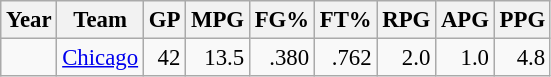<table class="wikitable sortable" style="font-size:95%; text-align:right;">
<tr>
<th>Year</th>
<th>Team</th>
<th>GP</th>
<th>MPG</th>
<th>FG%</th>
<th>FT%</th>
<th>RPG</th>
<th>APG</th>
<th>PPG</th>
</tr>
<tr>
<td style="text-align:left;"></td>
<td style="text-align:left;"><a href='#'>Chicago</a></td>
<td>42</td>
<td>13.5</td>
<td>.380</td>
<td>.762</td>
<td>2.0</td>
<td>1.0</td>
<td>4.8</td>
</tr>
</table>
